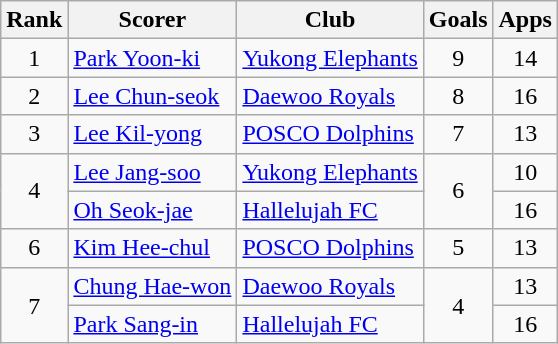<table class="wikitable">
<tr>
<th>Rank</th>
<th>Scorer</th>
<th>Club</th>
<th>Goals</th>
<th>Apps</th>
</tr>
<tr>
<td rowspan=1 align=center>1</td>
<td> <a href='#'>Park Yoon-ki</a></td>
<td><a href='#'>Yukong Elephants</a></td>
<td rowspan=1 align=center>9</td>
<td align=center>14</td>
</tr>
<tr>
<td rowspan=1 align=center>2</td>
<td> <a href='#'>Lee Chun-seok</a></td>
<td><a href='#'>Daewoo Royals</a></td>
<td rowspan=1 align=center>8</td>
<td align=center>16</td>
</tr>
<tr>
<td rowspan=1 align=center>3</td>
<td> <a href='#'>Lee Kil-yong</a></td>
<td><a href='#'>POSCO Dolphins</a></td>
<td rowspan=1 align=center>7</td>
<td align=center>13</td>
</tr>
<tr>
<td rowspan=2 align=center>4</td>
<td> <a href='#'>Lee Jang-soo</a></td>
<td><a href='#'>Yukong Elephants</a></td>
<td rowspan=2 align=center>6</td>
<td align=center>10</td>
</tr>
<tr>
<td> <a href='#'>Oh Seok-jae</a></td>
<td><a href='#'>Hallelujah FC</a></td>
<td align=center>16</td>
</tr>
<tr>
<td rowspan=1 align=center>6</td>
<td> <a href='#'>Kim Hee-chul</a></td>
<td><a href='#'>POSCO Dolphins</a></td>
<td rowspan=1 align=center>5</td>
<td align=center>13</td>
</tr>
<tr>
<td rowspan=2 align=center>7</td>
<td> <a href='#'>Chung Hae-won</a></td>
<td><a href='#'>Daewoo Royals</a></td>
<td rowspan=2 align=center>4</td>
<td align=center>13</td>
</tr>
<tr>
<td> <a href='#'>Park Sang-in</a></td>
<td><a href='#'>Hallelujah FC</a></td>
<td align=center>16</td>
</tr>
</table>
